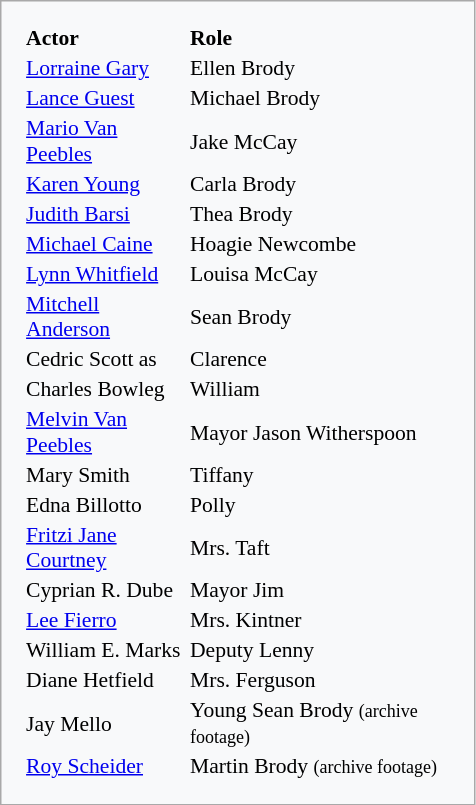<table class="floatright" style="padding: 1em; border-spacing: 1px; border: 1px solid darkgray; background-color: #F8F9FA; width:22em; font-size: 90%">
<tr>
<th style="text-align: left;">Actor</th>
<th style="text-align: left;">Role</th>
</tr>
<tr>
<td><a href='#'>Lorraine Gary</a></td>
<td>Ellen Brody</td>
</tr>
<tr>
<td><a href='#'>Lance Guest</a></td>
<td>Michael Brody</td>
</tr>
<tr>
<td><a href='#'>Mario Van Peebles</a></td>
<td>Jake McCay</td>
</tr>
<tr>
<td><a href='#'>Karen Young</a></td>
<td>Carla Brody</td>
</tr>
<tr>
<td><a href='#'>Judith Barsi</a></td>
<td>Thea Brody</td>
</tr>
<tr>
<td><a href='#'>Michael Caine</a></td>
<td>Hoagie Newcombe</td>
</tr>
<tr>
<td><a href='#'>Lynn Whitfield</a></td>
<td>Louisa McCay</td>
</tr>
<tr>
<td><a href='#'>Mitchell Anderson</a></td>
<td>Sean Brody</td>
</tr>
<tr>
<td>Cedric Scott as</td>
<td>Clarence</td>
</tr>
<tr>
<td>Charles Bowleg</td>
<td>William</td>
</tr>
<tr>
<td><a href='#'>Melvin Van Peebles</a></td>
<td>Mayor Jason Witherspoon</td>
</tr>
<tr>
<td>Mary Smith</td>
<td>Tiffany</td>
</tr>
<tr>
<td>Edna Billotto</td>
<td>Polly</td>
</tr>
<tr>
<td><a href='#'>Fritzi Jane Courtney</a></td>
<td>Mrs. Taft</td>
</tr>
<tr>
<td>Cyprian R. Dube</td>
<td>Mayor Jim</td>
</tr>
<tr>
<td><a href='#'>Lee Fierro</a></td>
<td>Mrs. Kintner</td>
</tr>
<tr>
<td>William E. Marks</td>
<td>Deputy Lenny</td>
</tr>
<tr>
<td>Diane Hetfield</td>
<td>Mrs. Ferguson</td>
</tr>
<tr>
<td>Jay Mello</td>
<td>Young Sean Brody <small>(archive footage)</small></td>
</tr>
<tr>
<td><a href='#'>Roy Scheider</a></td>
<td>Martin Brody <small>(archive footage)</small></td>
</tr>
</table>
